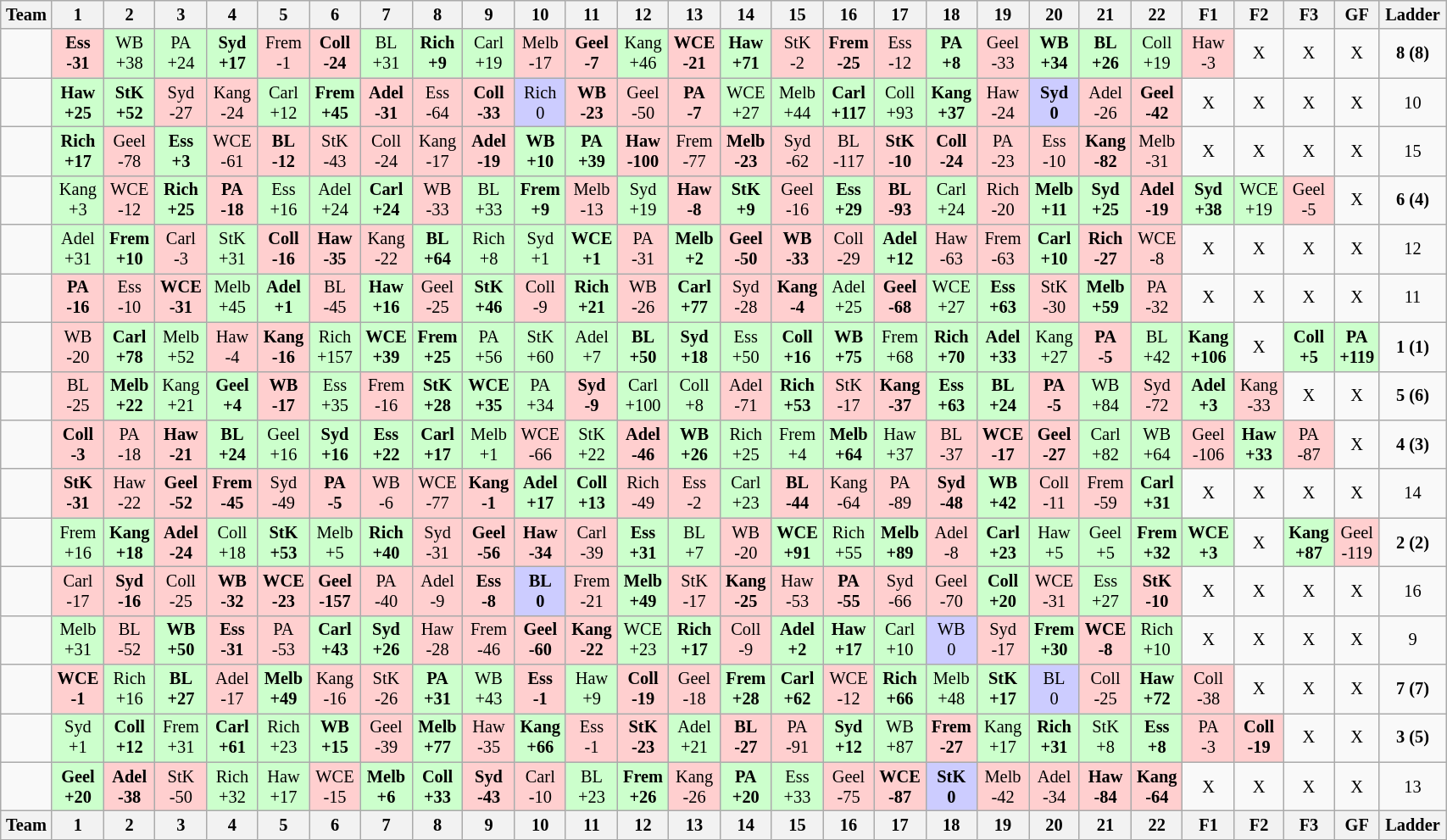<table class="wikitable" style="font-size:85%; text-align:center; width:90%">
<tr valign="top">
<th valign="middle">Team</th>
<th>1</th>
<th>2</th>
<th>3</th>
<th>4</th>
<th>5</th>
<th>6</th>
<th>7</th>
<th>8</th>
<th>9</th>
<th>10</th>
<th>11</th>
<th>12</th>
<th>13</th>
<th>14</th>
<th>15</th>
<th>16</th>
<th>17</th>
<th>18</th>
<th>19</th>
<th>20</th>
<th>21</th>
<th>22</th>
<th>F1</th>
<th>F2</th>
<th>F3</th>
<th>GF</th>
<th valign="middle">Ladder</th>
</tr>
<tr>
<td align="left"></td>
<td style="background:#FFCFCF;"><strong>Ess<br>-31</strong></td>
<td style="background:#cfc;">WB<br>+38</td>
<td style="background:#cfc;">PA<br>+24</td>
<td style="background:#cfc;"><strong>Syd<br>+17</strong></td>
<td style="background:#FFCFCF;">Frem<br>-1</td>
<td style="background:#FFCFCF;"><strong>Coll<br>-24</strong></td>
<td style="background:#cfc;">BL<br>+31</td>
<td style="background:#cfc;"><strong>Rich<br>+9</strong></td>
<td style="background:#cfc;">Carl<br>+19</td>
<td style="background:#FFCFCF;">Melb<br>-17</td>
<td style="background:#FFCFCF;"><strong>Geel<br>-7</strong></td>
<td style="background:#cfc;">Kang<br>+46</td>
<td style="background:#FFCFCF;"><strong>WCE<br>-21</strong></td>
<td style="background:#cfc;"><strong>Haw<br>+71</strong></td>
<td style="background:#FFCFCF;">StK<br>-2</td>
<td style="background:#FFCFCF;"><strong>Frem<br>-25</strong></td>
<td style="background:#FFCFCF;">Ess<br>-12</td>
<td style="background:#cfc;"><strong>PA<br>+8</strong></td>
<td style="background:#FFCFCF;">Geel<br>-33</td>
<td style="background:#cfc;"><strong>WB<br>+34</strong></td>
<td style="background:#cfc;"><strong>BL<br>+26</strong></td>
<td style="background:#cfc;">Coll<br>+19</td>
<td style="background:#FFCFCF;">Haw<br>-3</td>
<td>X</td>
<td>X</td>
<td>X</td>
<td><strong>8 (8)</strong></td>
</tr>
<tr>
<td align="left"></td>
<td style="background:#cfc;"><strong>Haw<br>+25</strong></td>
<td style="background:#cfc;"><strong>StK<br>+52</strong></td>
<td style="background:#FFCFCF;">Syd<br>-27</td>
<td style="background:#FFCFCF;">Kang<br>-24</td>
<td style="background:#cfc;">Carl<br>+12</td>
<td style="background:#cfc;"><strong>Frem<br>+45</strong></td>
<td style="background:#FFCFCF;"><strong>Adel<br>-31</strong></td>
<td style="background:#FFCFCF;">Ess<br>-64</td>
<td style="background:#FFCFCF;"><strong>Coll<br>-33</strong></td>
<td style="background:#ccf;">Rich<br>0</td>
<td style="background:#FFCFCF;"><strong>WB<br>-23</strong></td>
<td style="background:#FFCFCF;">Geel<br>-50</td>
<td style="background:#FFCFCF;"><strong>PA<br>-7</strong></td>
<td style="background:#cfc;">WCE<br>+27</td>
<td style="background:#cfc;">Melb<br>+44</td>
<td style="background:#cfc;"><strong>Carl<br>+117</strong></td>
<td style="background:#cfc;">Coll<br>+93</td>
<td style="background:#cfc;"><strong>Kang<br>+37</strong></td>
<td style="background:#FFCFCF;">Haw<br>-24</td>
<td style="background:#ccf;"><strong>Syd<br>0</strong></td>
<td style="background:#FFCFCF;">Adel<br>-26</td>
<td style="background:#FFCFCF;"><strong>Geel<br>-42</strong></td>
<td>X</td>
<td>X</td>
<td>X</td>
<td>X</td>
<td>10</td>
</tr>
<tr>
<td align="left"></td>
<td style="background:#cfc;"><strong>Rich<br>+17</strong></td>
<td style="background:#FFCFCF;">Geel<br>-78</td>
<td style="background:#cfc;"><strong>Ess<br>+3</strong></td>
<td style="background:#FFCFCF;">WCE<br>-61</td>
<td style="background:#FFCFCF;"><strong>BL<br>-12</strong></td>
<td style="background:#FFCFCF;">StK<br>-43</td>
<td style="background:#FFCFCF;">Coll<br>-24</td>
<td style="background:#FFCFCF;">Kang<br>-17</td>
<td style="background:#FFCFCF;"><strong>Adel<br>-19</strong></td>
<td style="background:#cfc;"><strong>WB<br>+10</strong></td>
<td style="background:#cfc;"><strong>PA<br>+39</strong></td>
<td style="background:#FFCFCF;"><strong>Haw<br>-100</strong></td>
<td style="background:#FFCFCF;">Frem<br>-77</td>
<td style="background:#FFCFCF;"><strong>Melb<br>-23</strong></td>
<td style="background:#FFCFCF;">Syd<br>-62</td>
<td style="background:#FFCFCF;">BL<br>-117</td>
<td style="background:#FFCFCF;"><strong>StK<br>-10</strong></td>
<td style="background:#FFCFCF;"><strong>Coll<br>-24</strong></td>
<td style="background:#FFCFCF;">PA<br>-23</td>
<td style="background:#FFCFCF;">Ess<br>-10</td>
<td style="background:#FFCFCF;"><strong>Kang<br>-82</strong></td>
<td style="background:#FFCFCF;">Melb<br>-31</td>
<td>X</td>
<td>X</td>
<td>X</td>
<td>X</td>
<td>15</td>
</tr>
<tr>
<td align="left"></td>
<td style="background:#cfc;">Kang<br>+3</td>
<td style="background:#FFCFCF;">WCE<br>-12</td>
<td style="background:#cfc;"><strong>Rich<br>+25</strong></td>
<td style="background:#FFCFCF;"><strong>PA<br>-18</strong></td>
<td style="background:#cfc;">Ess<br>+16</td>
<td style="background:#cfc;">Adel<br>+24</td>
<td style="background:#cfc;"><strong>Carl<br>+24</strong></td>
<td style="background:#FFCFCF;">WB<br>-33</td>
<td style="background:#cfc;">BL<br>+33</td>
<td style="background:#cfc;"><strong>Frem<br>+9</strong></td>
<td style="background:#FFCFCF;">Melb<br>-13</td>
<td style="background:#cfc;">Syd<br>+19</td>
<td style="background:#FFCFCF;"><strong>Haw<br>-8</strong></td>
<td style="background:#cfc;"><strong>StK<br>+9</strong></td>
<td style="background:#FFCFCF;">Geel<br>-16</td>
<td style="background:#cfc;"><strong>Ess<br>+29</strong></td>
<td style="background:#FFCFCF;"><strong>BL<br>-93</strong></td>
<td style="background:#cfc;">Carl<br>+24</td>
<td style="background:#FFCFCF;">Rich<br>-20</td>
<td style="background:#cfc;"><strong>Melb<br>+11</strong></td>
<td style="background:#cfc;"><strong>Syd<br>+25</strong></td>
<td style="background:#FFCFCF;"><strong>Adel<br>-19</strong></td>
<td style="background:#cfc;"><strong>Syd<br>+38</strong></td>
<td style="background:#cfc;">WCE<br>+19</td>
<td style="background:#FFCFCF;">Geel<br>-5</td>
<td>X</td>
<td><strong>6 (4)</strong></td>
</tr>
<tr>
<td align="left"></td>
<td style="background:#cfc;">Adel<br>+31</td>
<td style="background:#cfc;"><strong>Frem<br>+10</strong></td>
<td style="background:#FFCFCF;">Carl<br>-3</td>
<td style="background:#cfc;">StK<br>+31</td>
<td style="background:#FFCFCF;"><strong>Coll<br>-16</strong></td>
<td style="background:#FFCFCF;"><strong>Haw<br>-35</strong></td>
<td style="background:#FFCFCF;">Kang<br>-22</td>
<td style="background:#cfc;"><strong>BL<br>+64</strong></td>
<td style="background:#cfc;">Rich<br>+8</td>
<td style="background:#cfc;">Syd<br>+1</td>
<td style="background:#cfc;"><strong>WCE<br>+1</strong></td>
<td style="background:#FFCFCF;">PA<br>-31</td>
<td style="background:#cfc;"><strong>Melb<br>+2</strong></td>
<td style="background:#FFCFCF;"><strong>Geel<br>-50</strong></td>
<td style="background:#FFCFCF;"><strong>WB<br>-33</strong></td>
<td style="background:#FFCFCF;">Coll<br>-29</td>
<td style="background:#cfc;"><strong>Adel<br>+12</strong></td>
<td style="background:#FFCFCF;">Haw<br>-63</td>
<td style="background:#FFCFCF;">Frem<br>-63</td>
<td style="background:#cfc;"><strong>Carl<br>+10</strong></td>
<td style="background:#FFCFCF;"><strong>Rich<br>-27</strong></td>
<td style="background:#FFCFCF;">WCE<br>-8</td>
<td>X</td>
<td>X</td>
<td>X</td>
<td>X</td>
<td>12</td>
</tr>
<tr>
<td align="left"></td>
<td style="background:#FFCFCF;"><strong>PA<br>-16</strong></td>
<td style="background:#FFCFCF;">Ess<br>-10</td>
<td style="background:#FFCFCF;"><strong>WCE<br>-31</strong></td>
<td style="background:#cfc;">Melb<br>+45</td>
<td style="background:#cfc;"><strong>Adel<br>+1</strong></td>
<td style="background:#FFCFCF;">BL<br>-45</td>
<td style="background:#cfc;"><strong>Haw<br>+16</strong></td>
<td style="background:#FFCFCF;">Geel<br>-25</td>
<td style="background:#cfc;"><strong>StK<br>+46</strong></td>
<td style="background:#FFCFCF;">Coll<br>-9</td>
<td style="background:#cfc;"><strong>Rich<br>+21</strong></td>
<td style="background:#FFCFCF;">WB<br>-26</td>
<td style="background:#cfc;"><strong>Carl<br>+77</strong></td>
<td style="background:#FFCFCF;">Syd<br>-28</td>
<td style="background:#FFCFCF;"><strong>Kang<br>-4</strong></td>
<td style="background:#cfc;">Adel<br>+25</td>
<td style="background:#FFCFCF;"><strong>Geel<br>-68</strong></td>
<td style="background:#cfc;">WCE<br>+27</td>
<td style="background:#cfc;"><strong>Ess<br>+63</strong></td>
<td style="background:#FFCFCF;">StK<br>-30</td>
<td style="background:#cfc;"><strong>Melb<br>+59</strong></td>
<td style="background:#FFCFCF;">PA<br>-32</td>
<td>X</td>
<td>X</td>
<td>X</td>
<td>X</td>
<td>11</td>
</tr>
<tr>
<td align="left"></td>
<td style="background:#FFCFCF;">WB<br>-20</td>
<td style="background:#cfc;"><strong>Carl<br>+78</strong></td>
<td style="background:#cfc;">Melb<br>+52</td>
<td style="background:#FFCFCF;">Haw<br>-4</td>
<td style="background:#FFCFCF;"><strong>Kang<br>-16</strong></td>
<td style="background:#cfc;">Rich<br>+157</td>
<td style="background:#cfc;"><strong>WCE<br>+39</strong></td>
<td style="background:#cfc;"><strong>Frem<br>+25</strong></td>
<td style="background:#cfc;">PA<br>+56</td>
<td style="background:#cfc;">StK<br>+60</td>
<td style="background:#cfc;">Adel<br>+7</td>
<td style="background:#cfc;"><strong>BL<br>+50</strong></td>
<td style="background:#cfc;"><strong>Syd<br>+18</strong></td>
<td style="background:#cfc;">Ess<br>+50</td>
<td style="background:#cfc;"><strong>Coll<br>+16</strong></td>
<td style="background:#cfc;"><strong>WB<br>+75</strong></td>
<td style="background:#cfc;">Frem<br>+68</td>
<td style="background:#cfc;"><strong>Rich<br>+70</strong></td>
<td style="background:#cfc;"><strong>Adel<br>+33</strong></td>
<td style="background:#cfc;">Kang<br>+27</td>
<td style="background:#FFCFCF;"><strong>PA<br>-5</strong></td>
<td style="background:#cfc;">BL<br>+42</td>
<td style="background:#cfc;"><strong>Kang<br>+106</strong></td>
<td>X</td>
<td style="background:#cfc;"><strong>Coll<br>+5</strong></td>
<td style="background:#cfc;"><strong>PA<br>+119</strong></td>
<td><strong>1 (1)</strong></td>
</tr>
<tr>
<td align="left"></td>
<td style="background:#FFCFCF;">BL<br>-25</td>
<td style="background:#cfc;"><strong>Melb<br>+22</strong></td>
<td style="background:#cfc;">Kang<br>+21</td>
<td style="background:#cfc;"><strong>Geel<br>+4</strong></td>
<td style="background:#FFCFCF;"><strong>WB<br>-17</strong></td>
<td style="background:#cfc;">Ess<br>+35</td>
<td style="background:#FFCFCF;">Frem<br>-16</td>
<td style="background:#cfc;"><strong>StK<br>+28</strong></td>
<td style="background:#cfc;"><strong>WCE<br>+35</strong></td>
<td style="background:#cfc;">PA<br>+34</td>
<td style="background:#FFCFCF;"><strong>Syd<br>-9</strong></td>
<td style="background:#cfc;">Carl<br>+100</td>
<td style="background:#cfc;">Coll<br>+8</td>
<td style="background:#FFCFCF;">Adel<br>-71</td>
<td style="background:#cfc;"><strong>Rich<br>+53</strong></td>
<td style="background:#FFCFCF;">StK<br>-17</td>
<td style="background:#FFCFCF;"><strong>Kang<br>-37</strong></td>
<td style="background:#cfc;"><strong>Ess<br>+63</strong></td>
<td style="background:#cfc;"><strong>BL<br>+24</strong></td>
<td style="background:#FFCFCF;"><strong>PA<br>-5</strong></td>
<td style="background:#cfc;">WB<br>+84</td>
<td style="background:#FFCFCF;">Syd<br>-72</td>
<td style="background:#cfc;"><strong>Adel<br>+3</strong></td>
<td style="background:#FFCFCF;">Kang<br>-33</td>
<td>X</td>
<td>X</td>
<td><strong>5 (6)</strong></td>
</tr>
<tr>
<td align="left"></td>
<td style="background:#FFCFCF;"><strong>Coll<br>-3</strong></td>
<td style="background:#FFCFCF;">PA<br>-18</td>
<td style="background:#FFCFCF;"><strong>Haw<br>-21</strong></td>
<td style="background:#cfc;"><strong>BL<br>+24</strong></td>
<td style="background:#cfc;">Geel<br>+16</td>
<td style="background:#cfc;"><strong>Syd<br>+16</strong></td>
<td style="background:#cfc;"><strong>Ess<br>+22</strong></td>
<td style="background:#cfc;"><strong>Carl<br>+17</strong></td>
<td style="background:#cfc;">Melb<br>+1</td>
<td style="background:#FFCFCF;">WCE<br>-66</td>
<td style="background:#cfc;">StK<br>+22</td>
<td style="background:#FFCFCF;"><strong>Adel<br>-46</strong></td>
<td style="background:#cfc;"><strong>WB<br>+26</strong></td>
<td style="background:#cfc;">Rich<br>+25</td>
<td style="background:#cfc;">Frem<br>+4</td>
<td style="background:#cfc;"><strong>Melb<br>+64</strong></td>
<td style="background:#cfc;">Haw<br>+37</td>
<td style="background:#FFCFCF;">BL<br>-37</td>
<td style="background:#FFCFCF;"><strong>WCE<br>-17</strong></td>
<td style="background:#FFCFCF;"><strong>Geel<br>-27</strong></td>
<td style="background:#cfc;">Carl<br>+82</td>
<td style="background:#cfc;">WB<br>+64</td>
<td style="background:#FFCFCF;">Geel<br>-106</td>
<td style="background:#cfc;"><strong>Haw<br>+33</strong></td>
<td style="background:#FFCFCF;">PA<br>-87</td>
<td>X</td>
<td><strong>4 (3)</strong></td>
</tr>
<tr>
<td align="left"></td>
<td style="background:#FFCFCF;"><strong>StK<br>-31</strong></td>
<td style="background:#FFCFCF;">Haw<br>-22</td>
<td style="background:#FFCFCF;"><strong>Geel<br>-52</strong></td>
<td style="background:#FFCFCF;"><strong>Frem<br>-45</strong></td>
<td style="background:#FFCFCF;">Syd<br>-49</td>
<td style="background:#FFCFCF;"><strong>PA<br>-5</strong></td>
<td style="background:#FFCFCF;">WB<br>-6</td>
<td style="background:#FFCFCF;">WCE<br>-77</td>
<td style="background:#FFCFCF;"><strong>Kang<br>-1</strong></td>
<td style="background:#cfc;"><strong>Adel<br>+17</strong></td>
<td style="background:#cfc;"><strong>Coll<br>+13</strong></td>
<td style="background:#FFCFCF;">Rich<br>-49</td>
<td style="background:#FFCFCF;">Ess<br>-2</td>
<td style="background:#cfc;">Carl<br>+23</td>
<td style="background:#FFCFCF;"><strong>BL<br>-44</strong></td>
<td style="background:#FFCFCF;">Kang<br>-64</td>
<td style="background:#FFCFCF;">PA<br>-89</td>
<td style="background:#FFCFCF;"><strong>Syd<br>-48</strong></td>
<td style="background:#cfc;"><strong>WB<br>+42</strong></td>
<td style="background:#FFCFCF;">Coll<br>-11</td>
<td style="background:#FFCFCF;">Frem<br>-59</td>
<td style="background:#cfc;"><strong>Carl<br>+31</strong></td>
<td>X</td>
<td>X</td>
<td>X</td>
<td>X</td>
<td>14</td>
</tr>
<tr>
<td align="left"></td>
<td style="background:#cfc;">Frem<br>+16</td>
<td style="background:#cfc;"><strong>Kang<br>+18</strong></td>
<td style="background:#FFCFCF;"><strong>Adel<br>-24</strong></td>
<td style="background:#cfc;">Coll<br>+18</td>
<td style="background:#cfc;"><strong>StK<br>+53</strong></td>
<td style="background:#cfc;">Melb<br>+5</td>
<td style="background:#cfc;"><strong>Rich<br>+40</strong></td>
<td style="background:#FFCFCF;">Syd<br>-31</td>
<td style="background:#FFCFCF;"><strong>Geel<br>-56</strong></td>
<td style="background:#FFCFCF;"><strong>Haw<br>-34</strong></td>
<td style="background:#FFCFCF;">Carl<br>-39</td>
<td style="background:#cfc;"><strong>Ess<br>+31</strong></td>
<td style="background:#cfc;">BL<br>+7</td>
<td style="background:#FFCFCF;">WB<br>-20</td>
<td style="background:#cfc;"><strong>WCE<br>+91</strong></td>
<td style="background:#cfc;">Rich<br>+55</td>
<td style="background:#cfc;"><strong>Melb<br>+89</strong></td>
<td style="background:#FFCFCF;">Adel<br>-8</td>
<td style="background:#cfc;"><strong>Carl<br>+23</strong></td>
<td style="background:#cfc;">Haw<br>+5</td>
<td style="background:#cfc;">Geel<br>+5</td>
<td style="background:#cfc;"><strong>Frem<br>+32</strong></td>
<td style="background:#cfc;"><strong>WCE<br>+3</strong></td>
<td>X</td>
<td style="background:#cfc;"><strong>Kang<br>+87</strong></td>
<td style="background:#FFCFCF;">Geel<br>-119</td>
<td><strong>2 (2)</strong></td>
</tr>
<tr>
<td align="left"></td>
<td style="background:#FFCFCF;">Carl<br>-17</td>
<td style="background:#FFCFCF;"><strong>Syd<br>-16</strong></td>
<td style="background:#FFCFCF;">Coll<br>-25</td>
<td style="background:#FFCFCF;"><strong>WB<br>-32</strong></td>
<td style="background:#FFCFCF;"><strong>WCE<br>-23</strong></td>
<td style="background:#FFCFCF;"><strong>Geel<br>-157</strong></td>
<td style="background:#FFCFCF;">PA<br>-40</td>
<td style="background:#FFCFCF;">Adel<br>-9</td>
<td style="background:#FFCFCF;"><strong>Ess<br>-8</strong></td>
<td style="background:#ccf;"><strong>BL<br>0</strong></td>
<td style="background:#FFCFCF;">Frem<br>-21</td>
<td style="background:#cfc;"><strong>Melb<br>+49</strong></td>
<td style="background:#FFCFCF;">StK<br>-17</td>
<td style="background:#FFCFCF;"><strong>Kang<br>-25</strong></td>
<td style="background:#FFCFCF;">Haw<br>-53</td>
<td style="background:#FFCFCF;"><strong>PA<br>-55</strong></td>
<td style="background:#FFCFCF;">Syd<br>-66</td>
<td style="background:#FFCFCF;">Geel<br>-70</td>
<td style="background:#cfc;"><strong>Coll<br>+20</strong></td>
<td style="background:#FFCFCF;">WCE<br>-31</td>
<td style="background:#cfc;">Ess<br>+27</td>
<td style="background:#FFCFCF;"><strong>StK<br>-10</strong></td>
<td>X</td>
<td>X</td>
<td>X</td>
<td>X</td>
<td>16</td>
</tr>
<tr>
<td align="left"></td>
<td style="background:#cfc;">Melb<br>+31</td>
<td style="background:#FFCFCF;">BL<br>-52</td>
<td style="background:#cfc;"><strong>WB<br>+50</strong></td>
<td style="background:#FFCFCF;"><strong>Ess<br>-31</strong></td>
<td style="background:#FFCFCF;">PA<br>-53</td>
<td style="background:#cfc;"><strong>Carl<br>+43</strong></td>
<td style="background:#cfc;"><strong>Syd<br>+26</strong></td>
<td style="background:#FFCFCF;">Haw<br>-28</td>
<td style="background:#FFCFCF;">Frem<br>-46</td>
<td style="background:#FFCFCF;"><strong>Geel<br>-60</strong></td>
<td style="background:#FFCFCF;"><strong>Kang<br>-22</strong></td>
<td style="background:#cfc;">WCE<br>+23</td>
<td style="background:#cfc;"><strong>Rich<br>+17</strong></td>
<td style="background:#FFCFCF;">Coll<br>-9</td>
<td style="background:#cfc;"><strong>Adel<br>+2</strong></td>
<td style="background:#cfc;"><strong>Haw<br>+17</strong></td>
<td style="background:#cfc;">Carl<br>+10</td>
<td style="background:#ccf;">WB<br>0</td>
<td style="background:#FFCFCF;">Syd<br>-17</td>
<td style="background:#cfc;"><strong>Frem<br>+30</strong></td>
<td style="background:#FFCFCF;"><strong>WCE<br>-8</strong></td>
<td style="background:#cfc;">Rich<br>+10</td>
<td>X</td>
<td>X</td>
<td>X</td>
<td>X</td>
<td>9</td>
</tr>
<tr>
<td align="left"></td>
<td style="background:#FFCFCF;"><strong>WCE<br>-1</strong></td>
<td style="background:#cfc;">Rich<br>+16</td>
<td style="background:#cfc;"><strong>BL<br>+27</strong></td>
<td style="background:#FFCFCF;">Adel<br>-17</td>
<td style="background:#cfc;"><strong>Melb<br>+49</strong></td>
<td style="background:#FFCFCF;">Kang<br>-16</td>
<td style="background:#FFCFCF;">StK<br>-26</td>
<td style="background:#cfc;"><strong>PA<br>+31</strong></td>
<td style="background:#cfc;">WB<br>+43</td>
<td style="background:#FFCFCF;"><strong>Ess<br>-1</strong></td>
<td style="background:#cfc;">Haw<br>+9</td>
<td style="background:#FFCFCF;"><strong>Coll<br>-19</strong></td>
<td style="background:#FFCFCF;">Geel<br>-18</td>
<td style="background:#cfc;"><strong>Frem<br>+28</strong></td>
<td style="background:#cfc;"><strong>Carl<br>+62</strong></td>
<td style="background:#FFCFCF;">WCE<br>-12</td>
<td style="background:#cfc;"><strong>Rich<br>+66</strong></td>
<td style="background:#cfc;">Melb<br>+48</td>
<td style="background:#cfc;"><strong>StK<br>+17</strong></td>
<td style="background:#ccf;">BL<br>0</td>
<td style="background:#FFCFCF;">Coll<br>-25</td>
<td style="background:#cfc;"><strong>Haw<br>+72</strong></td>
<td style="background:#FFCFCF;">Coll<br>-38</td>
<td>X</td>
<td>X</td>
<td>X</td>
<td><strong>7 (7)</strong></td>
</tr>
<tr>
<td align="left"></td>
<td style="background:#cfc;">Syd<br>+1</td>
<td style="background:#cfc;"><strong>Coll<br>+12</strong></td>
<td style="background:#cfc;">Frem<br>+31</td>
<td style="background:#cfc;"><strong>Carl<br>+61</strong></td>
<td style="background:#cfc;">Rich<br>+23</td>
<td style="background:#cfc;"><strong>WB<br>+15</strong></td>
<td style="background:#FFCFCF;">Geel<br>-39</td>
<td style="background:#cfc;"><strong>Melb<br>+77</strong></td>
<td style="background:#FFCFCF;">Haw<br>-35</td>
<td style="background:#cfc;"><strong>Kang<br>+66</strong></td>
<td style="background:#FFCFCF;">Ess<br>-1</td>
<td style="background:#FFCFCF;"><strong>StK<br>-23</strong></td>
<td style="background:#cfc;">Adel<br>+21</td>
<td style="background:#FFCFCF;"><strong>BL<br>-27</strong></td>
<td style="background:#FFCFCF;">PA<br>-91</td>
<td style="background:#cfc;"><strong>Syd<br>+12</strong></td>
<td style="background:#cfc;">WB<br>+87</td>
<td style="background:#FFCFCF;"><strong>Frem<br>-27</strong></td>
<td style="background:#cfc;">Kang<br>+17</td>
<td style="background:#cfc;"><strong>Rich<br>+31</strong></td>
<td style="background:#cfc;">StK<br>+8</td>
<td style="background:#cfc;"><strong>Ess<br>+8</strong></td>
<td style="background:#FFCFCF;">PA<br>-3</td>
<td style="background:#FFCFCF;"><strong>Coll<br>-19</strong></td>
<td>X</td>
<td>X</td>
<td><strong>3 (5)</strong></td>
</tr>
<tr>
<td align="left"></td>
<td style="background:#cfc;"><strong>Geel<br>+20</strong></td>
<td style="background:#FFCFCF;"><strong>Adel<br>-38</strong></td>
<td style="background:#FFCFCF;">StK<br>-50</td>
<td style="background:#cfc;">Rich<br>+32</td>
<td style="background:#cfc;">Haw<br>+17</td>
<td style="background:#FFCFCF;">WCE<br>-15</td>
<td style="background:#cfc;"><strong>Melb<br>+6</strong></td>
<td style="background:#cfc;"><strong>Coll<br>+33</strong></td>
<td style="background:#FFCFCF;"><strong>Syd<br>-43</strong></td>
<td style="background:#FFCFCF;">Carl<br>-10</td>
<td style="background:#cfc;">BL<br>+23</td>
<td style="background:#cfc;"><strong>Frem<br>+26</strong></td>
<td style="background:#FFCFCF;">Kang<br>-26</td>
<td style="background:#cfc;"><strong>PA<br>+20</strong></td>
<td style="background:#cfc;">Ess<br>+33</td>
<td style="background:#FFCFCF;">Geel<br>-75</td>
<td style="background:#FFCFCF;"><strong>WCE<br>-87</strong></td>
<td style="background:#ccf;"><strong>StK<br>0</strong></td>
<td style="background:#FFCFCF;">Melb<br>-42</td>
<td style="background:#FFCFCF;">Adel<br>-34</td>
<td style="background:#FFCFCF;"><strong>Haw<br>-84</strong></td>
<td style="background:#FFCFCF;"><strong>Kang<br>-64</strong></td>
<td>X</td>
<td>X</td>
<td>X</td>
<td>X</td>
<td>13</td>
</tr>
<tr valign="top">
<th valign="middle">Team</th>
<th>1</th>
<th>2</th>
<th>3</th>
<th>4</th>
<th>5</th>
<th>6</th>
<th>7</th>
<th>8</th>
<th>9</th>
<th>10</th>
<th>11</th>
<th>12</th>
<th>13</th>
<th>14</th>
<th>15</th>
<th>16</th>
<th>17</th>
<th>18</th>
<th>19</th>
<th>20</th>
<th>21</th>
<th>22</th>
<th>F1</th>
<th>F2</th>
<th>F3</th>
<th>GF</th>
<th valign="middle">Ladder</th>
</tr>
</table>
